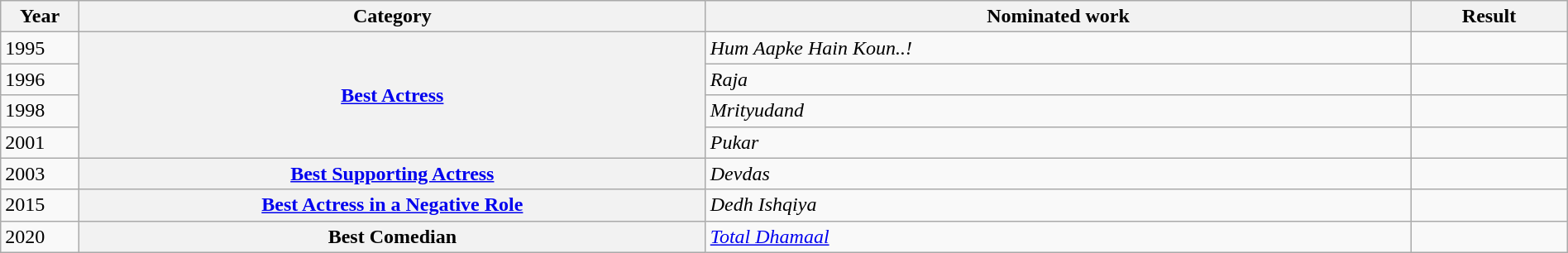<table class="wikitable sortable plainrowheaders" style="width:100%;">
<tr>
<th scope="col" style="width:5%;">Year</th>
<th scope="col" style="width:40%;">Category</th>
<th scope="col" style="width:45%;">Nominated work</th>
<th scope="col" style="width:10%;">Result</th>
</tr>
<tr>
<td>1995</td>
<th scope="row" rowspan="4"><a href='#'>Best Actress</a></th>
<td><em>Hum Aapke Hain Koun..!</em></td>
<td></td>
</tr>
<tr>
<td>1996</td>
<td><em>Raja</em></td>
<td></td>
</tr>
<tr>
<td>1998</td>
<td><em>Mrityudand</em></td>
<td></td>
</tr>
<tr>
<td>2001</td>
<td><em>Pukar</em></td>
<td></td>
</tr>
<tr>
<td>2003</td>
<th scope="row"><a href='#'>Best Supporting Actress</a></th>
<td><em>Devdas</em></td>
<td></td>
</tr>
<tr>
<td>2015</td>
<th scope="row"><a href='#'>Best Actress in a Negative Role</a></th>
<td><em>Dedh Ishqiya</em></td>
<td></td>
</tr>
<tr>
<td>2020</td>
<th scope="row">Best Comedian</th>
<td><em><a href='#'>Total Dhamaal</a></em></td>
<td></td>
</tr>
</table>
